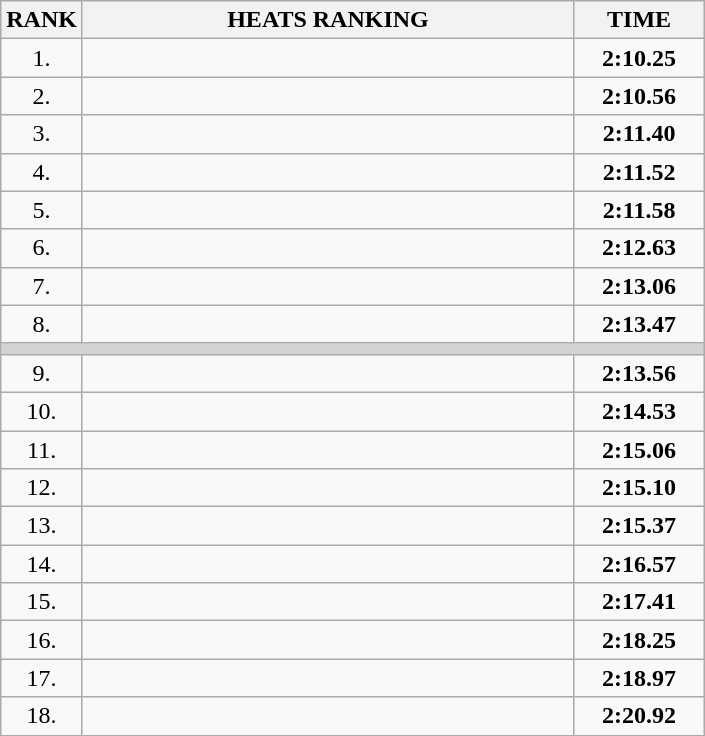<table class="wikitable">
<tr>
<th>RANK</th>
<th style="width: 20em">HEATS RANKING</th>
<th style="width: 5em">TIME</th>
</tr>
<tr>
<td align="center">1.</td>
<td></td>
<td align="center"><strong>2:10.25</strong></td>
</tr>
<tr>
<td align="center">2.</td>
<td></td>
<td align="center"><strong>2:10.56</strong></td>
</tr>
<tr>
<td align="center">3.</td>
<td></td>
<td align="center"><strong>2:11.40</strong></td>
</tr>
<tr>
<td align="center">4.</td>
<td></td>
<td align="center"><strong>2:11.52</strong></td>
</tr>
<tr>
<td align="center">5.</td>
<td></td>
<td align="center"><strong>2:11.58</strong></td>
</tr>
<tr>
<td align="center">6.</td>
<td></td>
<td align="center"><strong>2:12.63</strong></td>
</tr>
<tr>
<td align="center">7.</td>
<td></td>
<td align="center"><strong>2:13.06</strong></td>
</tr>
<tr>
<td align="center">8.</td>
<td></td>
<td align="center"><strong>2:13.47</strong></td>
</tr>
<tr>
<td colspan=3 bgcolor=lightgray></td>
</tr>
<tr>
<td align="center">9.</td>
<td></td>
<td align="center"><strong>2:13.56 </strong></td>
</tr>
<tr>
<td align="center">10.</td>
<td></td>
<td align="center"><strong>2:14.53 </strong></td>
</tr>
<tr>
<td align="center">11.</td>
<td></td>
<td align="center"><strong>2:15.06 </strong></td>
</tr>
<tr>
<td align="center">12.</td>
<td></td>
<td align="center"><strong>2:15.10 </strong></td>
</tr>
<tr>
<td align="center">13.</td>
<td></td>
<td align="center"><strong>2:15.37 </strong></td>
</tr>
<tr>
<td align="center">14.</td>
<td></td>
<td align="center"><strong>2:16.57 </strong></td>
</tr>
<tr>
<td align="center">15.</td>
<td></td>
<td align="center"><strong>2:17.41 </strong></td>
</tr>
<tr>
<td align="center">16.</td>
<td></td>
<td align="center"><strong>2:18.25 </strong></td>
</tr>
<tr>
<td align="center">17.</td>
<td></td>
<td align="center"><strong>2:18.97 </strong></td>
</tr>
<tr>
<td align="center">18.</td>
<td></td>
<td align="center"><strong>2:20.92</strong></td>
</tr>
</table>
